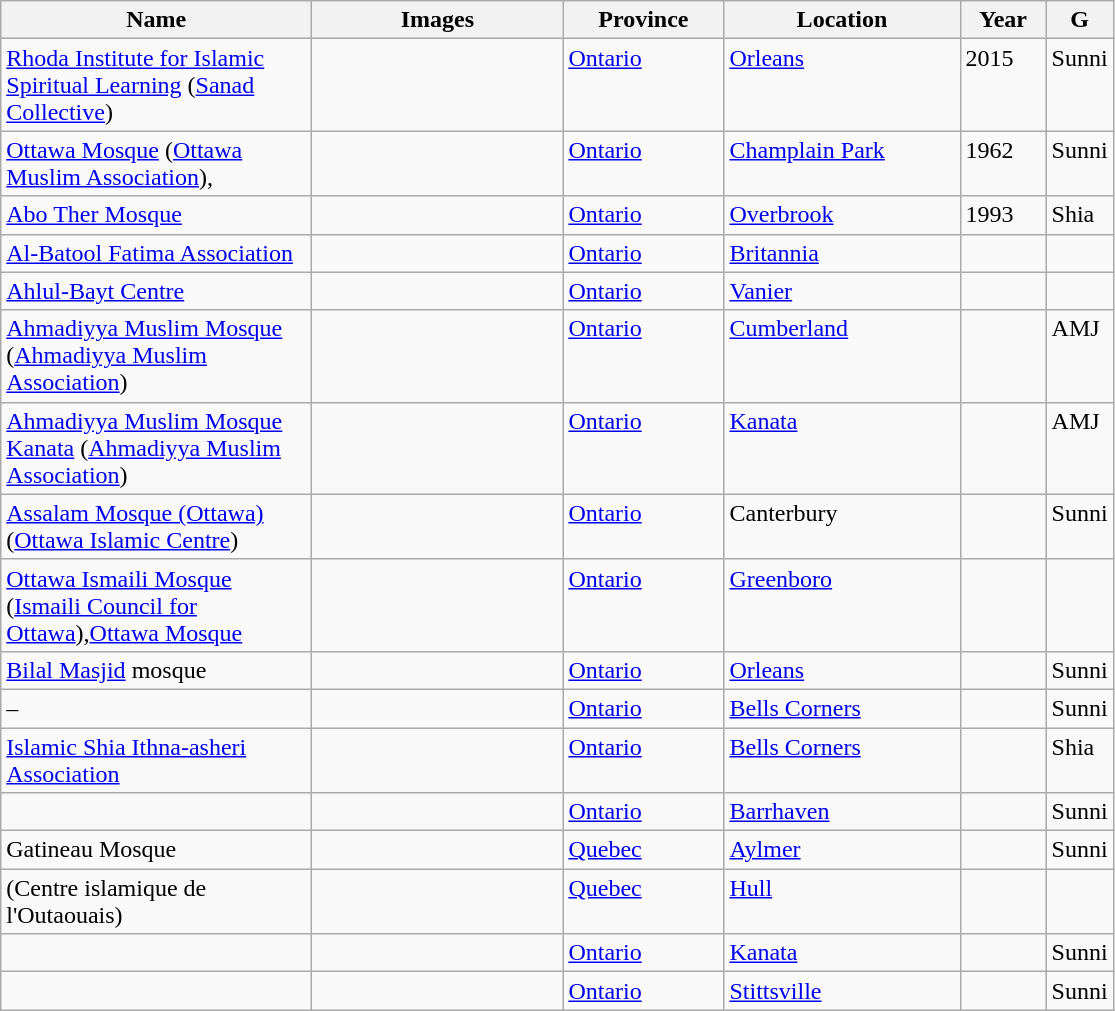<table class="wikitable sortable">
<tr>
<th align=left width=200px>Name</th>
<th align=center width=160px class=unsortable>Images</th>
<th align=left width=100px>Province</th>
<th align=left width=150px>Location</th>
<th align=left width=050px>Year</th>
<th align=left width=030px>G</th>
</tr>
<tr valign=top>
<td><a href='#'>Rhoda Institute for Islamic Spiritual Learning</a> (<a href='#'>Sanad Collective</a>)</td>
<td></td>
<td><a href='#'>Ontario</a></td>
<td><a href='#'>Orleans</a></td>
<td>2015</td>
<td>Sunni</td>
</tr>
<tr valign=top>
<td><a href='#'>Ottawa Mosque</a> (<a href='#'>Ottawa Muslim Association</a>),</td>
<td></td>
<td><a href='#'>Ontario</a></td>
<td><a href='#'>Champlain Park</a></td>
<td>1962</td>
<td>Sunni</td>
</tr>
<tr valign=top>
<td><a href='#'>Abo Ther Mosque</a></td>
<td></td>
<td><a href='#'>Ontario</a></td>
<td><a href='#'>Overbrook</a></td>
<td>1993</td>
<td>Shia</td>
</tr>
<tr valign=top>
<td><a href='#'>Al-Batool Fatima Association</a></td>
<td></td>
<td><a href='#'>Ontario</a></td>
<td><a href='#'>Britannia</a></td>
<td></td>
<td></td>
</tr>
<tr valign=top>
<td><a href='#'>Ahlul-Bayt Centre</a></td>
<td></td>
<td><a href='#'>Ontario</a></td>
<td><a href='#'>Vanier</a></td>
<td></td>
<td></td>
</tr>
<tr valign=top>
<td><a href='#'>Ahmadiyya Muslim Mosque</a> (<a href='#'>Ahmadiyya Muslim Association</a>)</td>
<td></td>
<td><a href='#'>Ontario</a></td>
<td><a href='#'>Cumberland</a></td>
<td></td>
<td>AMJ</td>
</tr>
<tr valign=top>
<td><a href='#'>Ahmadiyya Muslim Mosque Kanata</a> (<a href='#'>Ahmadiyya Muslim Association</a>)</td>
<td></td>
<td><a href='#'>Ontario</a></td>
<td><a href='#'>Kanata</a></td>
<td></td>
<td>AMJ</td>
</tr>
<tr valign=top>
<td><a href='#'>Assalam Mosque (Ottawa)</a> (<a href='#'>Ottawa Islamic Centre</a>)</td>
<td></td>
<td><a href='#'>Ontario</a></td>
<td>Canterbury</td>
<td></td>
<td>Sunni</td>
</tr>
<tr valign=top>
<td><a href='#'>Ottawa Ismaili Mosque</a> (<a href='#'>Ismaili Council for Ottawa</a>),<a href='#'>Ottawa Mosque</a></td>
<td></td>
<td><a href='#'>Ontario</a></td>
<td><a href='#'>Greenboro</a></td>
<td></td>
<td></td>
</tr>
<tr valign=top>
<td><a href='#'>Bilal Masjid</a> mosque</td>
<td></td>
<td><a href='#'>Ontario</a></td>
<td><a href='#'>Orleans</a></td>
<td></td>
<td>Sunni</td>
</tr>
<tr valign=top>
<td> – </td>
<td></td>
<td><a href='#'>Ontario</a></td>
<td><a href='#'>Bells Corners</a></td>
<td></td>
<td>Sunni</td>
</tr>
<tr valign=top>
<td><a href='#'>Islamic Shia Ithna-asheri Association</a></td>
<td></td>
<td><a href='#'>Ontario</a></td>
<td><a href='#'>Bells Corners</a></td>
<td></td>
<td>Shia</td>
</tr>
<tr valign=top>
<td></td>
<td></td>
<td><a href='#'>Ontario</a></td>
<td><a href='#'>Barrhaven</a></td>
<td></td>
<td>Sunni</td>
</tr>
<tr valign=top>
<td> Gatineau Mosque</td>
<td></td>
<td><a href='#'>Quebec</a></td>
<td><a href='#'>Aylmer</a></td>
<td></td>
<td>Sunni</td>
</tr>
<tr valign=top>
<td> (Centre islamique de l'Outaouais)</td>
<td></td>
<td><a href='#'>Quebec</a></td>
<td><a href='#'>Hull</a></td>
<td></td>
<td></td>
</tr>
<tr>
<td></td>
<td></td>
<td><a href='#'>Ontario</a></td>
<td><a href='#'>Kanata</a></td>
<td></td>
<td>Sunni</td>
</tr>
<tr>
<td></td>
<td></td>
<td><a href='#'>Ontario</a></td>
<td><a href='#'>Stittsville</a></td>
<td></td>
<td>Sunni</td>
</tr>
</table>
